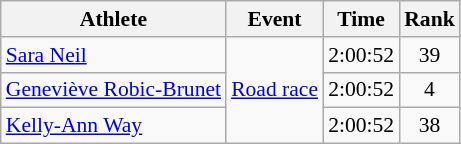<table class="wikitable" style="font-size:90%">
<tr>
<th>Athlete</th>
<th>Event</th>
<th>Time</th>
<th>Rank</th>
</tr>
<tr align=center>
<td align=left><a href='#'>Sara Neil</a></td>
<td align=left rowspan=3><a href='#'>Road race</a></td>
<td>2:00:52</td>
<td>39</td>
</tr>
<tr align=center>
<td align=left><a href='#'>Geneviève Robic-Brunet</a></td>
<td>2:00:52</td>
<td>4</td>
</tr>
<tr align=center>
<td align=left><a href='#'>Kelly-Ann Way</a></td>
<td>2:00:52</td>
<td>38</td>
</tr>
</table>
